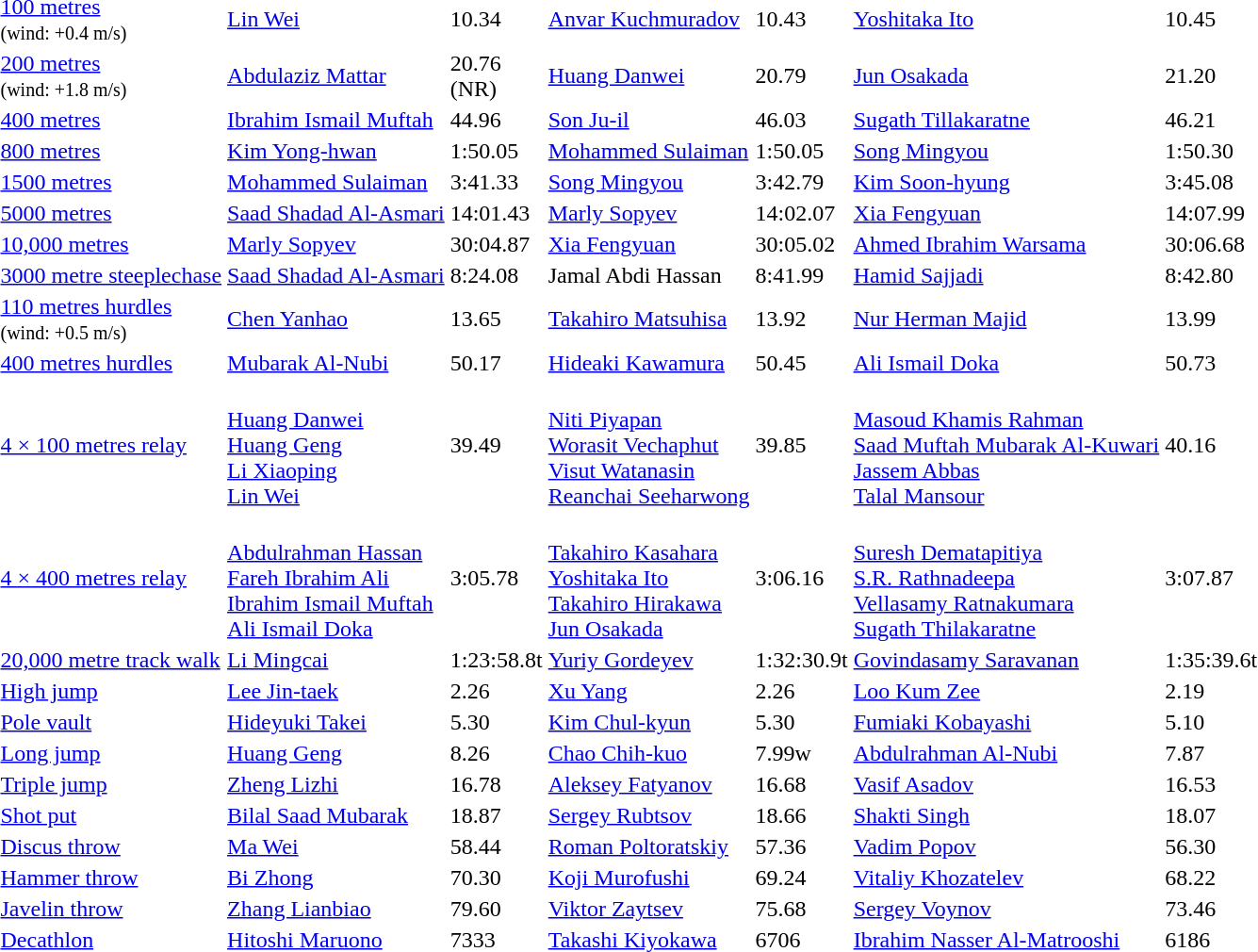<table>
<tr>
<td><a href='#'>100 metres</a><br><small>(wind: +0.4 m/s)</small></td>
<td><a href='#'>Lin Wei</a><br> </td>
<td>10.34</td>
<td><a href='#'>Anvar Kuchmuradov</a><br> </td>
<td>10.43</td>
<td><a href='#'>Yoshitaka Ito</a><br> </td>
<td>10.45</td>
</tr>
<tr>
<td><a href='#'>200 metres</a><br><small>(wind: +1.8 m/s)</small></td>
<td><a href='#'>Abdulaziz Mattar</a><br> </td>
<td>20.76<br>(NR)</td>
<td><a href='#'>Huang Danwei</a><br> </td>
<td>20.79</td>
<td><a href='#'>Jun Osakada</a><br> </td>
<td>21.20</td>
</tr>
<tr>
<td><a href='#'>400 metres</a></td>
<td><a href='#'>Ibrahim Ismail Muftah</a><br> </td>
<td>44.96</td>
<td><a href='#'>Son Ju-il</a><br> </td>
<td>46.03</td>
<td><a href='#'>Sugath Tillakaratne</a><br> </td>
<td>46.21</td>
</tr>
<tr>
<td><a href='#'>800 metres</a></td>
<td><a href='#'>Kim Yong-hwan</a><br> </td>
<td>1:50.05</td>
<td><a href='#'>Mohammed Sulaiman</a><br> </td>
<td>1:50.05</td>
<td><a href='#'>Song Mingyou</a><br> </td>
<td>1:50.30</td>
</tr>
<tr>
<td><a href='#'>1500 metres</a></td>
<td><a href='#'>Mohammed Sulaiman</a><br> </td>
<td>3:41.33</td>
<td><a href='#'>Song Mingyou</a><br> </td>
<td>3:42.79</td>
<td><a href='#'>Kim Soon-hyung</a><br> </td>
<td>3:45.08</td>
</tr>
<tr>
<td><a href='#'>5000 metres</a></td>
<td><a href='#'>Saad Shadad Al-Asmari</a><br> </td>
<td>14:01.43</td>
<td><a href='#'>Marly Sopyev</a><br> </td>
<td>14:02.07</td>
<td><a href='#'>Xia Fengyuan</a><br> </td>
<td>14:07.99</td>
</tr>
<tr>
<td><a href='#'>10,000 metres</a></td>
<td><a href='#'>Marly Sopyev</a><br> </td>
<td>30:04.87</td>
<td><a href='#'>Xia Fengyuan</a><br> </td>
<td>30:05.02</td>
<td><a href='#'>Ahmed Ibrahim Warsama</a><br> </td>
<td>30:06.68</td>
</tr>
<tr>
<td><a href='#'>3000 metre steeplechase</a></td>
<td><a href='#'>Saad Shadad Al-Asmari</a><br> </td>
<td>8:24.08</td>
<td>Jamal Abdi Hassan<br> </td>
<td>8:41.99</td>
<td><a href='#'>Hamid Sajjadi</a><br> </td>
<td>8:42.80</td>
</tr>
<tr>
<td><a href='#'>110 metres hurdles</a><br><small>(wind: +0.5 m/s)</small></td>
<td><a href='#'>Chen Yanhao</a><br> </td>
<td>13.65</td>
<td><a href='#'>Takahiro Matsuhisa</a><br> </td>
<td>13.92</td>
<td><a href='#'>Nur Herman Majid</a><br> </td>
<td>13.99</td>
</tr>
<tr>
<td><a href='#'>400 metres hurdles</a></td>
<td><a href='#'>Mubarak Al-Nubi</a><br> </td>
<td>50.17</td>
<td><a href='#'>Hideaki Kawamura</a><br> </td>
<td>50.45</td>
<td><a href='#'>Ali Ismail Doka</a><br> </td>
<td>50.73</td>
</tr>
<tr>
<td><a href='#'>4 × 100 metres relay</a></td>
<td><br><a href='#'>Huang Danwei</a><br><a href='#'>Huang Geng</a><br><a href='#'>Li Xiaoping</a><br><a href='#'>Lin Wei</a></td>
<td>39.49</td>
<td><br><a href='#'>Niti Piyapan</a><br><a href='#'>Worasit Vechaphut</a><br><a href='#'>Visut Watanasin</a><br><a href='#'>Reanchai Seeharwong</a></td>
<td>39.85</td>
<td><br><a href='#'>Masoud Khamis Rahman</a><br><a href='#'>Saad Muftah Mubarak Al-Kuwari</a><br><a href='#'>Jassem Abbas</a><br><a href='#'>Talal Mansour</a></td>
<td>40.16</td>
</tr>
<tr>
<td><a href='#'>4 × 400 metres relay</a></td>
<td><br><a href='#'>Abdulrahman Hassan</a><br><a href='#'>Fareh Ibrahim Ali</a><br><a href='#'>Ibrahim Ismail Muftah</a><br><a href='#'>Ali Ismail Doka</a></td>
<td>3:05.78</td>
<td><br><a href='#'>Takahiro Kasahara</a><br><a href='#'>Yoshitaka Ito</a><br><a href='#'>Takahiro Hirakawa</a><br><a href='#'>Jun Osakada</a></td>
<td>3:06.16</td>
<td><br><a href='#'>Suresh Dematapitiya</a><br><a href='#'>S.R. Rathnadeepa</a><br><a href='#'>Vellasamy Ratnakumara</a><br><a href='#'>Sugath Thilakaratne</a></td>
<td>3:07.87</td>
</tr>
<tr>
<td><a href='#'>20,000 metre track walk</a></td>
<td><a href='#'>Li Mingcai</a><br> </td>
<td>1:23:58.8t</td>
<td><a href='#'>Yuriy Gordeyev</a><br> </td>
<td>1:32:30.9t</td>
<td><a href='#'>Govindasamy Saravanan</a><br> </td>
<td>1:35:39.6t</td>
</tr>
<tr>
<td><a href='#'>High jump</a></td>
<td><a href='#'>Lee Jin-taek</a><br> </td>
<td>2.26</td>
<td><a href='#'>Xu Yang</a><br> </td>
<td>2.26</td>
<td><a href='#'>Loo Kum Zee</a><br> </td>
<td>2.19</td>
</tr>
<tr>
<td><a href='#'>Pole vault</a></td>
<td><a href='#'>Hideyuki Takei</a><br> </td>
<td>5.30</td>
<td><a href='#'>Kim Chul-kyun</a><br> </td>
<td>5.30</td>
<td><a href='#'>Fumiaki Kobayashi</a><br> </td>
<td>5.10</td>
</tr>
<tr>
<td><a href='#'>Long jump</a></td>
<td><a href='#'>Huang Geng</a><br> </td>
<td>8.26</td>
<td><a href='#'>Chao Chih-kuo</a><br> </td>
<td>7.99w</td>
<td><a href='#'>Abdulrahman Al-Nubi</a><br> </td>
<td>7.87</td>
</tr>
<tr>
<td><a href='#'>Triple jump</a></td>
<td><a href='#'>Zheng Lizhi</a><br> </td>
<td>16.78</td>
<td><a href='#'>Aleksey Fatyanov</a><br> </td>
<td>16.68</td>
<td><a href='#'>Vasif Asadov</a><br> </td>
<td>16.53</td>
</tr>
<tr>
<td><a href='#'>Shot put</a></td>
<td><a href='#'>Bilal Saad Mubarak</a><br> </td>
<td>18.87</td>
<td><a href='#'>Sergey Rubtsov</a><br> </td>
<td>18.66</td>
<td><a href='#'>Shakti Singh</a><br> </td>
<td>18.07</td>
</tr>
<tr>
<td><a href='#'>Discus throw</a></td>
<td><a href='#'>Ma Wei</a><br> </td>
<td>58.44</td>
<td><a href='#'>Roman Poltoratskiy</a><br> </td>
<td>57.36</td>
<td><a href='#'>Vadim Popov</a><br> </td>
<td>56.30</td>
</tr>
<tr>
<td><a href='#'>Hammer throw</a></td>
<td><a href='#'>Bi Zhong</a><br> </td>
<td>70.30</td>
<td><a href='#'>Koji Murofushi</a><br> </td>
<td>69.24</td>
<td><a href='#'>Vitaliy Khozatelev</a><br> </td>
<td>68.22</td>
</tr>
<tr>
<td><a href='#'>Javelin throw</a></td>
<td><a href='#'>Zhang Lianbiao</a><br> </td>
<td>79.60</td>
<td><a href='#'>Viktor Zaytsev</a><br> </td>
<td>75.68</td>
<td><a href='#'>Sergey Voynov</a><br> </td>
<td>73.46</td>
</tr>
<tr>
<td><a href='#'>Decathlon</a></td>
<td><a href='#'>Hitoshi Maruono</a><br> </td>
<td>7333</td>
<td><a href='#'>Takashi Kiyokawa</a><br> </td>
<td>6706</td>
<td><a href='#'>Ibrahim Nasser Al-Matrooshi</a><br> </td>
<td>6186</td>
</tr>
</table>
